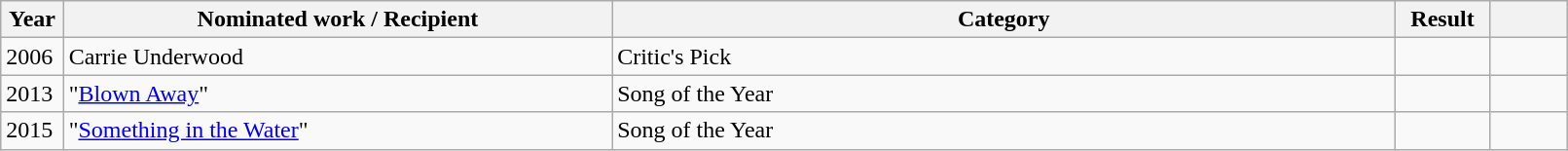<table class="wikitable plainrowheaders" style="width:85%;">
<tr>
<th scope="col" style="width:4%;">Year</th>
<th scope="col" style="width:35%;">Nominated work / Recipient</th>
<th scope="col" style="width:50%;">Category</th>
<th scope="col" style="width:6%;">Result</th>
<th scope="col" style="width:6%;"></th>
</tr>
<tr>
<td>2006</td>
<td>Carrie Underwood</td>
<td>Critic's Pick</td>
<td></td>
<td></td>
</tr>
<tr>
<td>2013</td>
<td>"<a href='#'>Blown Away</a>"</td>
<td>Song of the Year</td>
<td></td>
<td></td>
</tr>
<tr>
<td>2015</td>
<td>"<a href='#'>Something in the Water</a>"</td>
<td>Song of the Year</td>
<td></td>
<td></td>
</tr>
</table>
